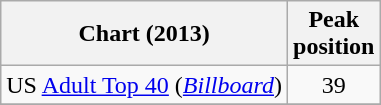<table class="wikitable">
<tr>
<th>Chart (2013)</th>
<th>Peak<br>position</th>
</tr>
<tr>
<td>US <a href='#'>Adult Top 40</a> (<em><a href='#'>Billboard</a></em>)</td>
<td align="center">39</td>
</tr>
<tr>
</tr>
</table>
